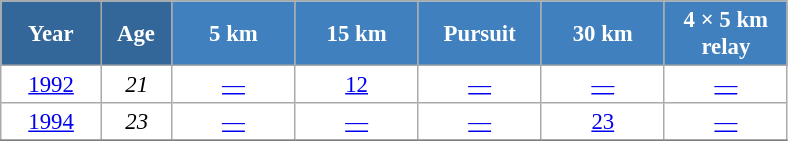<table class="wikitable" style="font-size:95%; text-align:center; border:grey solid 1px; border-collapse:collapse; background:#ffffff;">
<tr>
<th style="background-color:#369; color:white; width:60px;"> Year </th>
<th style="background-color:#369; color:white; width:40px;"> Age </th>
<th style="background-color:#4180be; color:white; width:75px;"> 5 km </th>
<th style="background-color:#4180be; color:white; width:75px;"> 15 km </th>
<th style="background-color:#4180be; color:white; width:75px;"> Pursuit </th>
<th style="background-color:#4180be; color:white; width:75px;"> 30 km </th>
<th style="background-color:#4180be; color:white; width:75px;"> 4 × 5 km <br> relay </th>
</tr>
<tr>
<td><a href='#'>1992</a></td>
<td><em>21</em></td>
<td><a href='#'>—</a></td>
<td><a href='#'>12</a></td>
<td><a href='#'>—</a></td>
<td><a href='#'>—</a></td>
<td><a href='#'>—</a></td>
</tr>
<tr>
<td><a href='#'>1994</a></td>
<td><em>23</em></td>
<td><a href='#'>—</a></td>
<td><a href='#'>—</a></td>
<td><a href='#'>—</a></td>
<td><a href='#'>23</a></td>
<td><a href='#'>—</a></td>
</tr>
<tr>
</tr>
</table>
